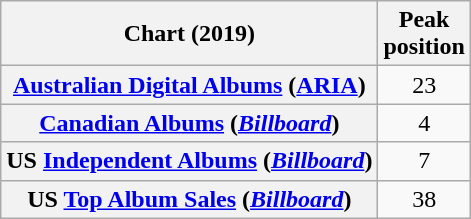<table class="wikitable sortable plainrowheaders" style="text-align:center">
<tr>
<th scope="col">Chart (2019)</th>
<th scope="col">Peak<br>position</th>
</tr>
<tr>
<th scope="row"><a href='#'>Australian Digital Albums</a> (<a href='#'>ARIA</a>)</th>
<td>23</td>
</tr>
<tr>
<th scope="row"><a href='#'>Canadian Albums</a> (<a href='#'><em>Billboard</em></a>)</th>
<td>4</td>
</tr>
<tr>
<th scope="row">US <a href='#'>Independent Albums</a> (<em><a href='#'>Billboard</a></em>)</th>
<td>7</td>
</tr>
<tr>
<th scope="row">US <a href='#'>Top Album Sales</a> (<em><a href='#'>Billboard</a></em>)</th>
<td>38</td>
</tr>
</table>
